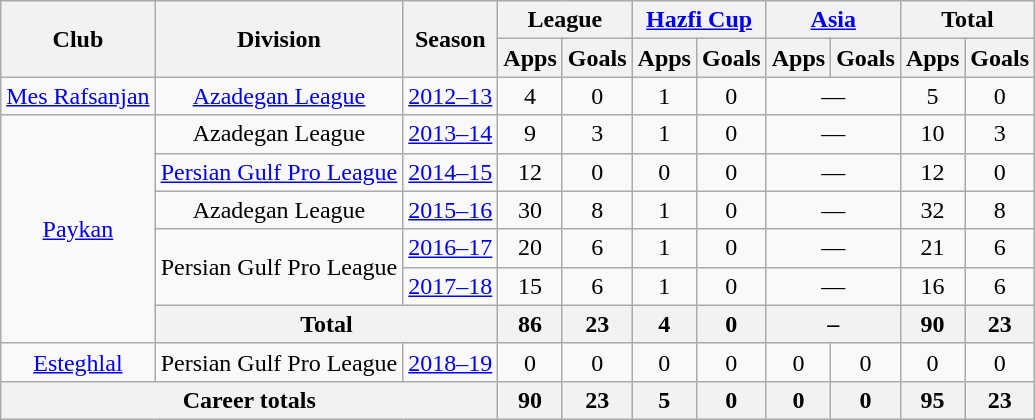<table class="wikitable" style="text-align: center;">
<tr>
<th rowspan="2">Club</th>
<th rowspan="2">Division</th>
<th rowspan="2">Season</th>
<th colspan="2">League</th>
<th colspan="2"><a href='#'>Hazfi Cup</a></th>
<th colspan="2"><a href='#'>Asia</a></th>
<th colspan="2">Total</th>
</tr>
<tr>
<th>Apps</th>
<th>Goals</th>
<th>Apps</th>
<th>Goals</th>
<th>Apps</th>
<th>Goals</th>
<th>Apps</th>
<th>Goals</th>
</tr>
<tr>
<td><a href='#'>Mes Rafsanjan</a></td>
<td rowspan="1"><a href='#'>Azadegan League</a></td>
<td><a href='#'>2012–13</a></td>
<td>4</td>
<td>0</td>
<td>1</td>
<td>0</td>
<td colspan="2">—</td>
<td>5</td>
<td>0</td>
</tr>
<tr>
<td rowspan="6"><a href='#'>Paykan</a></td>
<td rowspan="1">Azadegan League</td>
<td><a href='#'>2013–14</a></td>
<td>9</td>
<td>3</td>
<td>1</td>
<td>0</td>
<td colspan="2">—</td>
<td>10</td>
<td>3</td>
</tr>
<tr>
<td><a href='#'>Persian Gulf Pro League</a></td>
<td><a href='#'>2014–15</a></td>
<td>12</td>
<td>0</td>
<td>0</td>
<td>0</td>
<td colspan="2">—</td>
<td>12</td>
<td>0</td>
</tr>
<tr>
<td rowspan="1">Azadegan League</td>
<td><a href='#'>2015–16</a></td>
<td>30</td>
<td>8</td>
<td>1</td>
<td>0</td>
<td colspan="2">—</td>
<td>32</td>
<td>8</td>
</tr>
<tr>
<td rowspan="2">Persian Gulf Pro League</td>
<td><a href='#'>2016–17</a></td>
<td>20</td>
<td>6</td>
<td>1</td>
<td>0</td>
<td colspan="2">—</td>
<td>21</td>
<td>6</td>
</tr>
<tr>
<td><a href='#'>2017–18</a></td>
<td>15</td>
<td>6</td>
<td>1</td>
<td>0</td>
<td colspan="2">—</td>
<td>16</td>
<td>6</td>
</tr>
<tr>
<th colspan="2">Total</th>
<th>86</th>
<th>23</th>
<th>4</th>
<th>0</th>
<th colspan="2">–</th>
<th>90</th>
<th>23</th>
</tr>
<tr>
<td rowspan="1"><a href='#'>Esteghlal</a></td>
<td rowspan="1">Persian Gulf Pro League</td>
<td><a href='#'>2018–19</a></td>
<td>0</td>
<td>0</td>
<td>0</td>
<td>0</td>
<td>0</td>
<td>0</td>
<td>0</td>
<td>0</td>
</tr>
<tr>
<th colspan=3>Career totals</th>
<th>90</th>
<th>23</th>
<th>5</th>
<th>0</th>
<th>0</th>
<th>0</th>
<th>95</th>
<th>23</th>
</tr>
</table>
